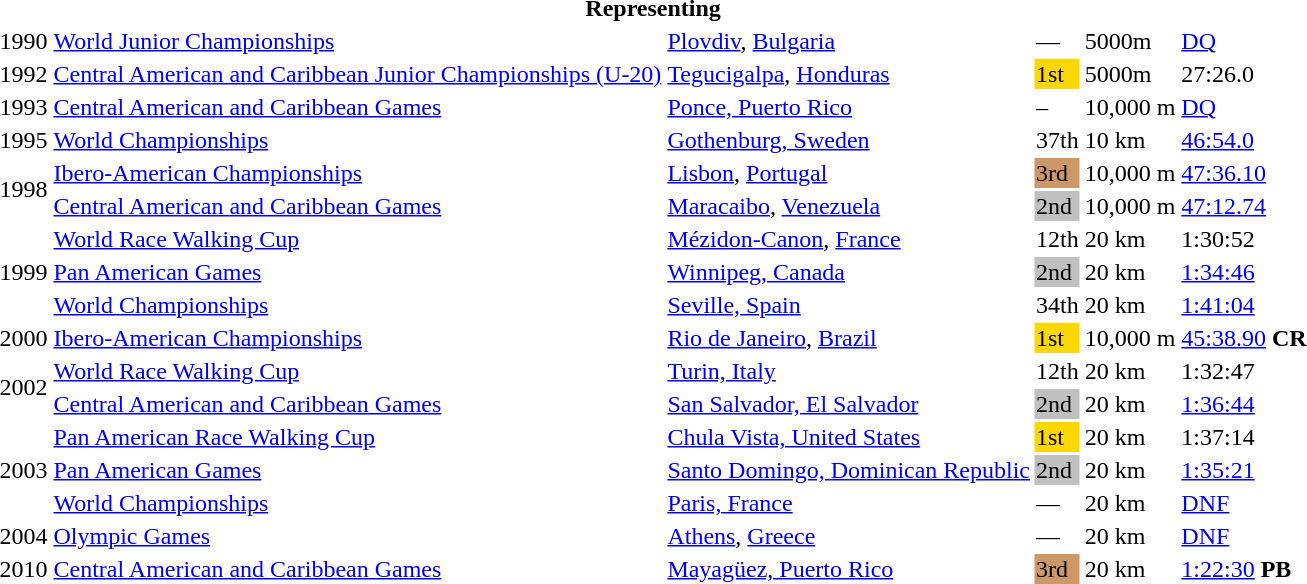<table>
<tr>
<th colspan="6">Representing </th>
</tr>
<tr>
<td>1990</td>
<td><a href='#'>World Junior Championships</a></td>
<td><a href='#'>Plovdiv</a>, <a href='#'>Bulgaria</a></td>
<td>—</td>
<td>5000m</td>
<td><a href='#'>DQ</a></td>
</tr>
<tr>
<td>1992</td>
<td><a href='#'>Central American and Caribbean Junior Championships (U-20)</a></td>
<td><a href='#'>Tegucigalpa</a>, <a href='#'>Honduras</a></td>
<td bgcolor=gold>1st</td>
<td>5000m</td>
<td>27:26.0</td>
</tr>
<tr>
<td>1993</td>
<td><a href='#'>Central American and Caribbean Games</a></td>
<td><a href='#'>Ponce, Puerto Rico</a></td>
<td>–</td>
<td>10,000 m</td>
<td><a href='#'>DQ</a></td>
</tr>
<tr>
<td>1995</td>
<td><a href='#'>World Championships</a></td>
<td><a href='#'>Gothenburg, Sweden</a></td>
<td>37th</td>
<td>10 km</td>
<td><a href='#'>46:54.0</a></td>
</tr>
<tr>
<td rowspan=2>1998</td>
<td><a href='#'>Ibero-American Championships</a></td>
<td><a href='#'>Lisbon</a>, <a href='#'>Portugal</a></td>
<td bgcolor=cc9966>3rd</td>
<td>10,000 m</td>
<td><a href='#'>47:36.10</a></td>
</tr>
<tr>
<td><a href='#'>Central American and Caribbean Games</a></td>
<td><a href='#'>Maracaibo</a>, <a href='#'>Venezuela</a></td>
<td bgcolor="silver">2nd</td>
<td>10,000 m</td>
<td><a href='#'>47:12.74</a></td>
</tr>
<tr>
<td rowspan=3>1999</td>
<td><a href='#'>World Race Walking Cup</a></td>
<td><a href='#'>Mézidon-Canon</a>, <a href='#'>France</a></td>
<td>12th</td>
<td>20 km</td>
<td>1:30:52</td>
</tr>
<tr>
<td><a href='#'>Pan American Games</a></td>
<td><a href='#'>Winnipeg, Canada</a></td>
<td bgcolor="silver">2nd</td>
<td>20 km</td>
<td><a href='#'>1:34:46</a></td>
</tr>
<tr>
<td><a href='#'>World Championships</a></td>
<td><a href='#'>Seville, Spain</a></td>
<td>34th</td>
<td>20 km</td>
<td><a href='#'>1:41:04</a></td>
</tr>
<tr>
<td>2000</td>
<td><a href='#'>Ibero-American Championships</a></td>
<td><a href='#'>Rio de Janeiro</a>, <a href='#'>Brazil</a></td>
<td bgcolor=gold>1st</td>
<td>10,000 m</td>
<td><a href='#'>45:38.90</a> <strong>CR</strong></td>
</tr>
<tr>
<td rowspan=2>2002</td>
<td><a href='#'>World Race Walking Cup</a></td>
<td><a href='#'>Turin, Italy</a></td>
<td>12th</td>
<td>20 km</td>
<td>1:32:47</td>
</tr>
<tr>
<td><a href='#'>Central American and Caribbean Games</a></td>
<td><a href='#'>San Salvador, El Salvador</a></td>
<td bgcolor="silver">2nd</td>
<td>20 km</td>
<td><a href='#'>1:36:44</a></td>
</tr>
<tr>
<td rowspan=3>2003</td>
<td><a href='#'>Pan American Race Walking Cup</a></td>
<td><a href='#'>Chula Vista, United States</a></td>
<td bgcolor="gold">1st</td>
<td>20 km</td>
<td>1:37:14</td>
</tr>
<tr>
<td><a href='#'>Pan American Games</a></td>
<td><a href='#'>Santo Domingo, Dominican Republic</a></td>
<td bgcolor="silver">2nd</td>
<td>20 km</td>
<td><a href='#'>1:35:21</a></td>
</tr>
<tr>
<td><a href='#'>World Championships</a></td>
<td><a href='#'>Paris, France</a></td>
<td>—</td>
<td>20 km</td>
<td><a href='#'>DNF</a></td>
</tr>
<tr>
<td>2004</td>
<td><a href='#'>Olympic Games</a></td>
<td><a href='#'>Athens</a>, <a href='#'>Greece</a></td>
<td>—</td>
<td>20 km</td>
<td><a href='#'>DNF</a></td>
</tr>
<tr>
<td>2010</td>
<td><a href='#'>Central American and Caribbean Games</a></td>
<td><a href='#'>Mayagüez, Puerto Rico</a></td>
<td bgcolor="cc9966">3rd</td>
<td>20 km</td>
<td><a href='#'>1:22:30</a> <strong>PB</strong></td>
</tr>
</table>
